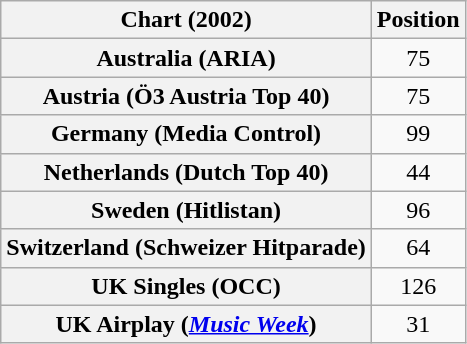<table class="wikitable sortable plainrowheaders" style="text-align:center">
<tr>
<th scope="col">Chart (2002)</th>
<th scope="col">Position</th>
</tr>
<tr>
<th scope="row">Australia (ARIA)</th>
<td>75</td>
</tr>
<tr>
<th scope="row">Austria (Ö3 Austria Top 40)</th>
<td>75</td>
</tr>
<tr>
<th scope="row">Germany (Media Control)</th>
<td>99</td>
</tr>
<tr>
<th scope="row">Netherlands (Dutch Top 40)</th>
<td>44</td>
</tr>
<tr>
<th scope="row">Sweden (Hitlistan)</th>
<td>96</td>
</tr>
<tr>
<th scope="row">Switzerland (Schweizer Hitparade)</th>
<td>64</td>
</tr>
<tr>
<th scope="row">UK Singles (OCC)</th>
<td>126</td>
</tr>
<tr>
<th scope="row">UK Airplay (<em><a href='#'>Music Week</a></em>)</th>
<td>31</td>
</tr>
</table>
